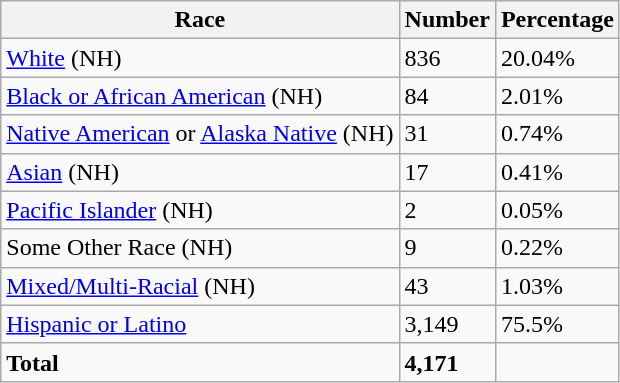<table class="wikitable">
<tr>
<th>Race</th>
<th>Number</th>
<th>Percentage</th>
</tr>
<tr>
<td><a href='#'>White</a> (NH)</td>
<td>836</td>
<td>20.04%</td>
</tr>
<tr>
<td><a href='#'>Black or African American</a> (NH)</td>
<td>84</td>
<td>2.01%</td>
</tr>
<tr>
<td><a href='#'>Native American</a> or <a href='#'>Alaska Native</a> (NH)</td>
<td>31</td>
<td>0.74%</td>
</tr>
<tr>
<td><a href='#'>Asian</a> (NH)</td>
<td>17</td>
<td>0.41%</td>
</tr>
<tr>
<td><a href='#'>Pacific Islander</a> (NH)</td>
<td>2</td>
<td>0.05%</td>
</tr>
<tr>
<td>Some Other Race (NH)</td>
<td>9</td>
<td>0.22%</td>
</tr>
<tr>
<td><a href='#'>Mixed/Multi-Racial</a> (NH)</td>
<td>43</td>
<td>1.03%</td>
</tr>
<tr>
<td><a href='#'>Hispanic or Latino</a></td>
<td>3,149</td>
<td>75.5%</td>
</tr>
<tr>
<td><strong>Total</strong></td>
<td><strong>4,171</strong></td>
<td></td>
</tr>
</table>
